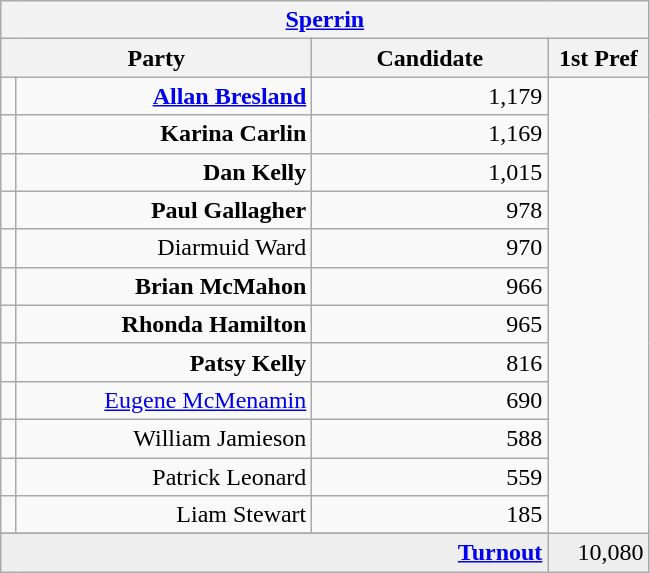<table class="wikitable">
<tr>
<th colspan="4" align="center"><a href='#'>Sperrin</a></th>
</tr>
<tr>
<th colspan="2" align="center" width=200>Party</th>
<th width=150>Candidate</th>
<th width=60>1st Pref</th>
</tr>
<tr>
<td></td>
<td align="right"><strong><a href='#'>Allan Bresland</a></strong></td>
<td align="right">1,179</td>
</tr>
<tr>
<td></td>
<td align="right"><strong>Karina Carlin</strong></td>
<td align="right">1,169</td>
</tr>
<tr>
<td></td>
<td align="right"><strong>Dan Kelly</strong></td>
<td align="right">1,015</td>
</tr>
<tr>
<td></td>
<td align="right"><strong>Paul Gallagher</strong></td>
<td align="right">978</td>
</tr>
<tr>
<td></td>
<td align="right">Diarmuid Ward</td>
<td align="right">970</td>
</tr>
<tr>
<td></td>
<td align="right"><strong>Brian McMahon</strong></td>
<td align="right">966</td>
</tr>
<tr>
<td></td>
<td align="right"><strong>Rhonda Hamilton</strong></td>
<td align="right">965</td>
</tr>
<tr>
<td></td>
<td align="right"><strong>Patsy Kelly</strong></td>
<td align="right">816</td>
</tr>
<tr>
<td></td>
<td align="right"><a href='#'>Eugene McMenamin</a></td>
<td align="right">690</td>
</tr>
<tr>
<td></td>
<td align="right">William Jamieson</td>
<td align="right">588</td>
</tr>
<tr>
<td></td>
<td align="right">Patrick Leonard</td>
<td align="right">559</td>
</tr>
<tr>
<td></td>
<td align="right">Liam Stewart</td>
<td align="right">185</td>
</tr>
<tr>
</tr>
<tr bgcolor="EEEEEE">
<td colspan=3 align="right"><strong><a href='#'>Turnout</a></strong></td>
<td align="right">10,080</td>
</tr>
</table>
